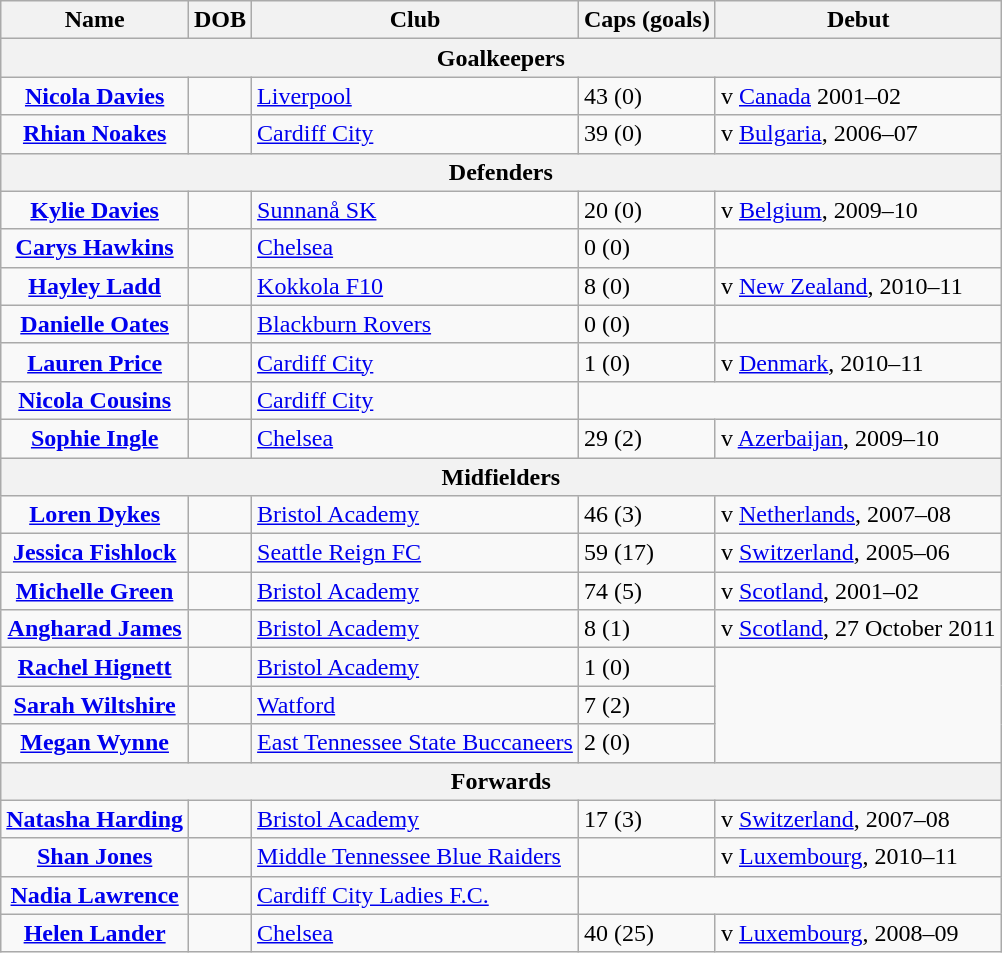<table class="wikitable">
<tr>
<th>Name</th>
<th>DOB</th>
<th>Club</th>
<th>Caps (goals)</th>
<th>Debut</th>
</tr>
<tr>
<th colspan=6>Goalkeepers</th>
</tr>
<tr>
<td align=center><strong><a href='#'>Nicola Davies</a></strong></td>
<td></td>
<td> <a href='#'>Liverpool</a></td>
<td>43 (0)</td>
<td>v <a href='#'>Canada</a> 2001–02</td>
</tr>
<tr>
<td align=center><strong><a href='#'>Rhian Noakes</a></strong></td>
<td></td>
<td> <a href='#'>Cardiff City</a></td>
<td>39 (0)</td>
<td>v <a href='#'>Bulgaria</a>, 2006–07</td>
</tr>
<tr>
<th colspan=5>Defenders</th>
</tr>
<tr>
<td align=center><strong><a href='#'>Kylie Davies</a></strong></td>
<td></td>
<td> <a href='#'>Sunnanå SK</a></td>
<td>20 (0)</td>
<td>v <a href='#'>Belgium</a>, 2009–10</td>
</tr>
<tr>
<td align=center><strong><a href='#'>Carys Hawkins</a></strong></td>
<td></td>
<td> <a href='#'>Chelsea</a></td>
<td>0 (0)</td>
</tr>
<tr>
<td align=center><strong><a href='#'>Hayley Ladd</a></strong></td>
<td></td>
<td> <a href='#'>Kokkola F10</a></td>
<td>8 (0)</td>
<td>v <a href='#'>New Zealand</a>, 2010–11</td>
</tr>
<tr>
<td align=center><strong><a href='#'>Danielle Oates</a></strong></td>
<td></td>
<td> <a href='#'>Blackburn Rovers</a></td>
<td>0 (0)</td>
</tr>
<tr>
<td align=center><strong><a href='#'>Lauren Price</a></strong></td>
<td></td>
<td> <a href='#'>Cardiff City</a></td>
<td>1 (0)</td>
<td>v <a href='#'>Denmark</a>, 2010–11</td>
</tr>
<tr>
<td align=center><strong><a href='#'>Nicola Cousins</a></strong></td>
<td></td>
<td> <a href='#'>Cardiff City</a></td>
</tr>
<tr>
<td align=center><strong><a href='#'>Sophie Ingle</a></strong></td>
<td></td>
<td> <a href='#'>Chelsea</a></td>
<td>29 (2)</td>
<td>v <a href='#'>Azerbaijan</a>, 2009–10</td>
</tr>
<tr>
<th colspan=5>Midfielders</th>
</tr>
<tr>
<td align=center><strong><a href='#'>Loren Dykes</a></strong></td>
<td></td>
<td> <a href='#'>Bristol Academy</a></td>
<td>46 (3)</td>
<td>v <a href='#'>Netherlands</a>, 2007–08</td>
</tr>
<tr>
<td align=center><strong><a href='#'>Jessica Fishlock</a></strong></td>
<td></td>
<td> <a href='#'>Seattle Reign FC</a></td>
<td>59 (17)</td>
<td>v <a href='#'>Switzerland</a>, 2005–06</td>
</tr>
<tr>
<td align=center><strong><a href='#'>Michelle Green</a></strong></td>
<td></td>
<td> <a href='#'>Bristol Academy</a></td>
<td>74 (5)</td>
<td>v <a href='#'>Scotland</a>, 2001–02</td>
</tr>
<tr>
<td align=center><strong><a href='#'>Angharad James</a></strong></td>
<td></td>
<td> <a href='#'>Bristol Academy</a></td>
<td>8 (1)</td>
<td>v <a href='#'>Scotland</a>, 27 October 2011</td>
</tr>
<tr>
<td align=center><strong><a href='#'>Rachel Hignett</a></strong></td>
<td></td>
<td> <a href='#'>Bristol Academy</a></td>
<td>1 (0)</td>
</tr>
<tr>
<td align=center><strong><a href='#'>Sarah Wiltshire</a></strong></td>
<td></td>
<td> <a href='#'>Watford</a></td>
<td>7 (2)</td>
</tr>
<tr>
<td align=center><strong><a href='#'>Megan Wynne</a></strong></td>
<td></td>
<td> <a href='#'>East Tennessee State Buccaneers</a></td>
<td>2 (0)</td>
</tr>
<tr>
<th colspan=5>Forwards</th>
</tr>
<tr>
<td align=center><strong><a href='#'>Natasha Harding</a></strong></td>
<td></td>
<td> <a href='#'>Bristol Academy</a></td>
<td>17 (3)</td>
<td>v <a href='#'>Switzerland</a>, 2007–08</td>
</tr>
<tr>
<td align=center><strong><a href='#'>Shan Jones</a></strong></td>
<td></td>
<td> <a href='#'>Middle Tennessee Blue Raiders</a></td>
<td></td>
<td>v <a href='#'>Luxembourg</a>, 2010–11</td>
</tr>
<tr>
<td align=center><strong><a href='#'>Nadia Lawrence</a></strong></td>
<td></td>
<td> <a href='#'>Cardiff City Ladies F.C.</a></td>
</tr>
<tr>
<td align=center><strong><a href='#'>Helen Lander</a></strong></td>
<td></td>
<td> <a href='#'>Chelsea</a></td>
<td>40 (25)</td>
<td>v <a href='#'>Luxembourg</a>, 2008–09</td>
</tr>
</table>
